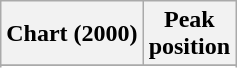<table class="wikitable sortable">
<tr>
<th>Chart (2000)</th>
<th>Peak<br>position</th>
</tr>
<tr>
</tr>
<tr>
</tr>
</table>
